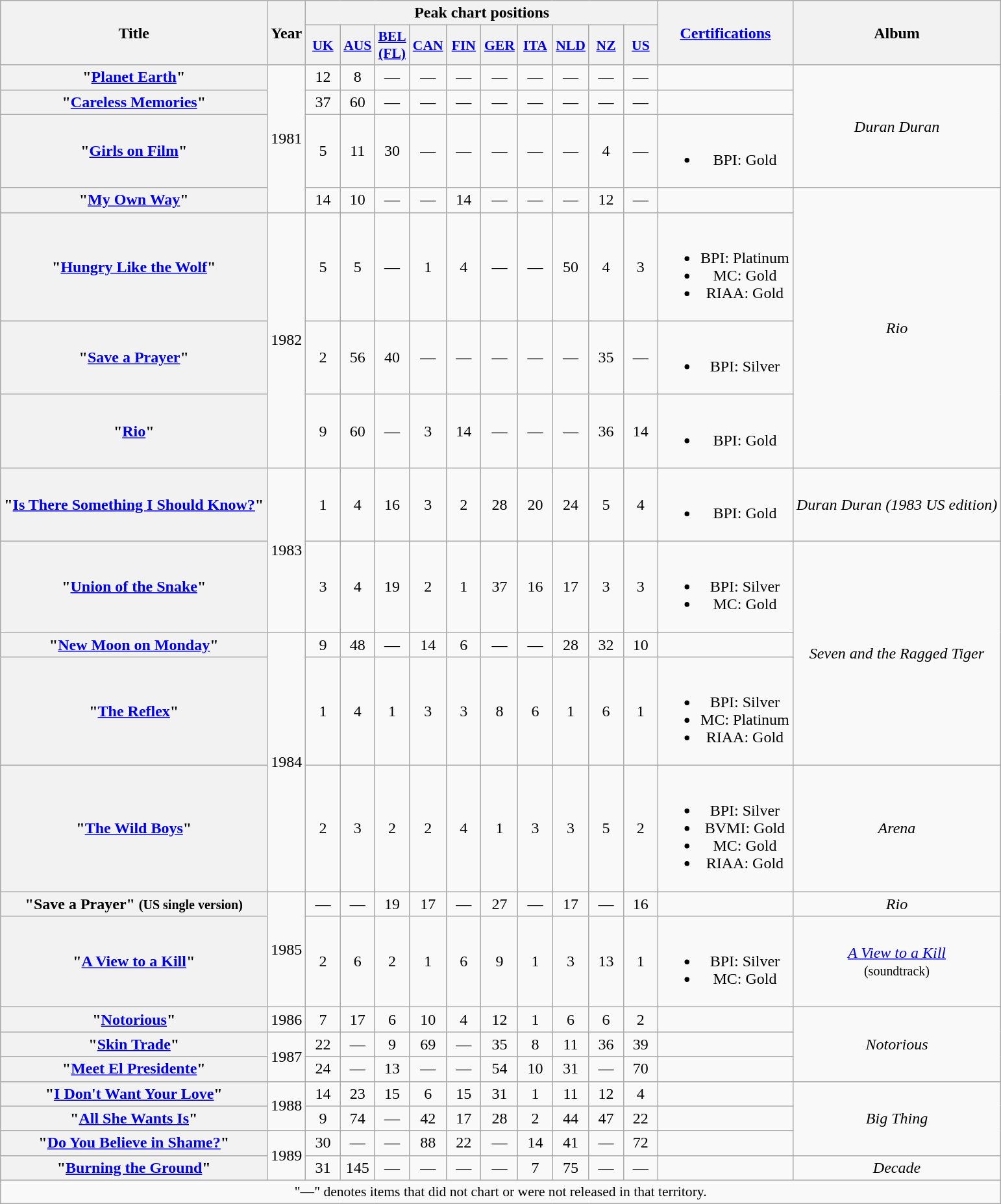<table class="wikitable plainrowheaders" style="text-align:center;">
<tr>
<th scope="col" rowspan="2">Title</th>
<th scope="col" rowspan="2">Year</th>
<th scope="col" colspan="10">Peak chart positions</th>
<th scope="col" rowspan="2"><a href='#'>Certifications</a></th>
<th scope="col" rowspan="2">Album</th>
</tr>
<tr>
<th scope="col" style="width:2em;font-size:90%;"><a href='#'>UK</a><br></th>
<th scope="col" style="width:2em;font-size:90%;"><a href='#'>AUS</a><br></th>
<th scope="col" style="width:2em;font-size:90%;"><a href='#'>BEL<br>(FL)</a><br></th>
<th scope="col" style="width:2em;font-size:90%;"><a href='#'>CAN</a><br></th>
<th scope="col" style="width:2em;font-size:90%;"><a href='#'>FIN</a><br></th>
<th scope="col" style="width:2em;font-size:90%;"><a href='#'>GER</a><br></th>
<th scope="col" style="width:2em;font-size:90%;"><a href='#'>ITA</a><br></th>
<th scope="col" style="width:2em;font-size:90%;"><a href='#'>NLD</a><br></th>
<th scope="col" style="width:2em;font-size:90%;"><a href='#'>NZ</a><br></th>
<th scope="col" style="width:2em;font-size:90%;"><a href='#'>US</a><br></th>
</tr>
<tr>
<th scope="row">"<a href='#'>Planet Earth</a>"</th>
<td rowspan="4">1981</td>
<td>12</td>
<td>8</td>
<td>—</td>
<td>—</td>
<td>—</td>
<td>—</td>
<td>—</td>
<td>—</td>
<td>—</td>
<td>—</td>
<td></td>
<td rowspan="3"><em>Duran Duran</em></td>
</tr>
<tr>
<th scope="row">"<a href='#'>Careless Memories</a>"</th>
<td>37</td>
<td>60</td>
<td>—</td>
<td>—</td>
<td>—</td>
<td>—</td>
<td>—</td>
<td>—</td>
<td>—</td>
<td>—</td>
<td></td>
</tr>
<tr>
<th scope="row">"<a href='#'>Girls on Film</a>"</th>
<td>5</td>
<td>11</td>
<td>30</td>
<td>—</td>
<td>—</td>
<td>—</td>
<td>—</td>
<td>—</td>
<td>4</td>
<td>—</td>
<td><br><ul><li>BPI: Gold</li></ul></td>
</tr>
<tr>
<th scope="row">"<a href='#'>My Own Way</a>"</th>
<td>14</td>
<td>10</td>
<td>—</td>
<td>—</td>
<td>14</td>
<td>—</td>
<td>—</td>
<td>—</td>
<td>12</td>
<td>—</td>
<td></td>
<td rowspan="4"><em>Rio</em></td>
</tr>
<tr>
<th scope="row">"<a href='#'>Hungry Like the Wolf</a>"</th>
<td rowspan="3">1982</td>
<td>5</td>
<td>5</td>
<td>—</td>
<td>1</td>
<td>4</td>
<td>—</td>
<td>—</td>
<td>50</td>
<td>4</td>
<td>3</td>
<td><br><ul><li>BPI: Platinum</li><li>MC: Gold</li><li>RIAA: Gold</li></ul></td>
</tr>
<tr>
<th scope="row">"<a href='#'>Save a Prayer</a>"</th>
<td>2</td>
<td>56</td>
<td>40</td>
<td>—</td>
<td>—</td>
<td>—</td>
<td>—</td>
<td>—</td>
<td>35</td>
<td>—</td>
<td><br><ul><li>BPI: Silver</li></ul></td>
</tr>
<tr>
<th scope="row">"<a href='#'>Rio</a>"</th>
<td>9</td>
<td>60</td>
<td>—</td>
<td>3</td>
<td>14</td>
<td>—</td>
<td>—</td>
<td>—</td>
<td>36</td>
<td>14</td>
<td><br><ul><li>BPI: Gold</li></ul></td>
</tr>
<tr>
<th scope="row">"<a href='#'>Is There Something I Should Know?</a>"</th>
<td rowspan="2">1983</td>
<td>1</td>
<td>4</td>
<td>16</td>
<td>3</td>
<td>2</td>
<td>28</td>
<td>20</td>
<td>24</td>
<td>5</td>
<td>4</td>
<td><br><ul><li>BPI: Gold</li></ul></td>
<td><em>Duran Duran (1983 US edition)</em></td>
</tr>
<tr>
<th scope="row">"<a href='#'>Union of the Snake</a>"</th>
<td>3</td>
<td>4</td>
<td>19</td>
<td>2</td>
<td>1</td>
<td>37</td>
<td>16</td>
<td>17</td>
<td>3</td>
<td>3</td>
<td><br><ul><li>BPI: Silver</li><li>MC: Gold</li></ul></td>
<td rowspan="3"><em>Seven and the Ragged Tiger</em></td>
</tr>
<tr>
<th scope="row">"<a href='#'>New Moon on Monday</a>"</th>
<td rowspan="3">1984</td>
<td>9</td>
<td>48</td>
<td>—</td>
<td>14</td>
<td>6</td>
<td>—</td>
<td>—</td>
<td>28</td>
<td>32</td>
<td>10</td>
<td></td>
</tr>
<tr>
<th scope="row">"<a href='#'>The Reflex</a>"</th>
<td>1</td>
<td>4</td>
<td>1</td>
<td>3</td>
<td>3</td>
<td>8</td>
<td>6</td>
<td>1</td>
<td>6</td>
<td>1</td>
<td><br><ul><li>BPI: Silver</li><li>MC: Platinum</li><li>RIAA: Gold</li></ul></td>
</tr>
<tr>
<th scope="row">"<a href='#'>The Wild Boys</a>"</th>
<td>2</td>
<td>3</td>
<td>2</td>
<td>2</td>
<td>4</td>
<td>1</td>
<td>3</td>
<td>3</td>
<td>5</td>
<td>2</td>
<td><br><ul><li>BPI: Silver</li><li>BVMI: Gold</li><li>MC: Gold</li><li>RIAA: Gold</li></ul></td>
<td><em>Arena</em></td>
</tr>
<tr>
<th scope="row">"Save a Prayer" <small>(US single version)</small></th>
<td rowspan="2">1985</td>
<td>—</td>
<td>—</td>
<td>19</td>
<td>17</td>
<td>—</td>
<td>27</td>
<td>—</td>
<td>17</td>
<td>—</td>
<td>16</td>
<td></td>
<td><em>Rio</em></td>
</tr>
<tr>
<th scope="row">"<a href='#'>A View to a Kill</a>"</th>
<td>2</td>
<td>6</td>
<td>2</td>
<td>1</td>
<td>6</td>
<td>9</td>
<td>1</td>
<td>3</td>
<td>13</td>
<td>1</td>
<td><br><ul><li>BPI: Silver</li><li>MC: Gold</li></ul></td>
<td><em><a href='#'>A View to a Kill</a></em><br><small>(soundtrack)</small></td>
</tr>
<tr>
<th scope="row">"<a href='#'>Notorious</a>"</th>
<td>1986</td>
<td>7</td>
<td>17</td>
<td>6</td>
<td>10</td>
<td>4</td>
<td>12</td>
<td>1</td>
<td>6</td>
<td>6</td>
<td>2</td>
<td></td>
<td rowspan="3"><em>Notorious</em></td>
</tr>
<tr>
<th scope="row">"<a href='#'>Skin Trade</a>"</th>
<td rowspan="2">1987</td>
<td>22</td>
<td>—</td>
<td>9</td>
<td>69</td>
<td>—</td>
<td>35</td>
<td>8</td>
<td>11</td>
<td>36</td>
<td>39</td>
<td></td>
</tr>
<tr>
<th scope="row">"<a href='#'>Meet El Presidente</a>"</th>
<td>24</td>
<td>—</td>
<td>13</td>
<td>—</td>
<td>—</td>
<td>54</td>
<td>10</td>
<td>31</td>
<td>—</td>
<td>70</td>
<td></td>
</tr>
<tr>
<th scope="row">"<a href='#'>I Don't Want Your Love</a>"</th>
<td rowspan="2">1988</td>
<td>14</td>
<td>23</td>
<td>15</td>
<td>6</td>
<td>15</td>
<td>31</td>
<td>1</td>
<td>11</td>
<td>12</td>
<td>4</td>
<td></td>
<td rowspan="3"><em>Big Thing</em></td>
</tr>
<tr>
<th scope="row">"<a href='#'>All She Wants Is</a>"</th>
<td>9</td>
<td>74</td>
<td>—</td>
<td>42</td>
<td>17</td>
<td>28</td>
<td>2</td>
<td>44</td>
<td>47</td>
<td>22</td>
<td></td>
</tr>
<tr>
<th scope="row">"<a href='#'>Do You Believe in Shame?</a>"</th>
<td rowspan="2">1989</td>
<td>30</td>
<td>—</td>
<td>—</td>
<td>88</td>
<td>22</td>
<td>—</td>
<td>14</td>
<td>41</td>
<td>—</td>
<td>72</td>
<td></td>
</tr>
<tr>
<th scope="row">"<a href='#'>Burning the Ground</a>"</th>
<td>31</td>
<td>145</td>
<td>—</td>
<td>—</td>
<td>—</td>
<td>—</td>
<td>7</td>
<td>75</td>
<td>—</td>
<td>—</td>
<td></td>
<td><em>Decade</em></td>
</tr>
<tr>
<td colspan="15" style="font-size:90%">"—" denotes items that did not chart or were not released in that territory.</td>
</tr>
</table>
